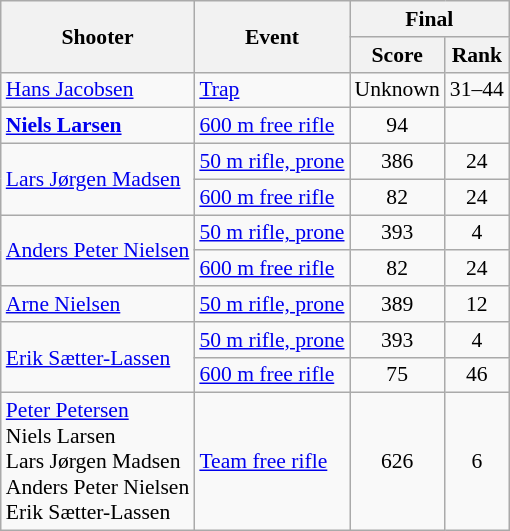<table class=wikitable style="font-size:90%">
<tr>
<th rowspan=2>Shooter</th>
<th rowspan=2>Event</th>
<th colspan=2>Final</th>
</tr>
<tr>
<th>Score</th>
<th>Rank</th>
</tr>
<tr>
<td><a href='#'>Hans Jacobsen</a></td>
<td><a href='#'>Trap</a></td>
<td align=center>Unknown</td>
<td align=center>31–44</td>
</tr>
<tr>
<td><strong><a href='#'>Niels Larsen</a></strong></td>
<td><a href='#'>600 m free rifle</a></td>
<td align=center>94</td>
<td align=center></td>
</tr>
<tr>
<td rowspan=2><a href='#'>Lars Jørgen Madsen</a></td>
<td><a href='#'>50 m rifle, prone</a></td>
<td align=center>386</td>
<td align=center>24</td>
</tr>
<tr>
<td><a href='#'>600 m free rifle</a></td>
<td align=center>82</td>
<td align=center>24</td>
</tr>
<tr>
<td rowspan=2><a href='#'>Anders Peter Nielsen</a></td>
<td><a href='#'>50 m rifle, prone</a></td>
<td align=center>393</td>
<td align=center>4</td>
</tr>
<tr>
<td><a href='#'>600 m free rifle</a></td>
<td align=center>82</td>
<td align=center>24</td>
</tr>
<tr>
<td><a href='#'>Arne Nielsen</a></td>
<td><a href='#'>50 m rifle, prone</a></td>
<td align=center>389</td>
<td align=center>12</td>
</tr>
<tr>
<td rowspan=2><a href='#'>Erik Sætter-Lassen</a></td>
<td><a href='#'>50 m rifle, prone</a></td>
<td align=center>393</td>
<td align=center>4</td>
</tr>
<tr>
<td><a href='#'>600 m free rifle</a></td>
<td align=center>75</td>
<td align=center>46</td>
</tr>
<tr>
<td><a href='#'>Peter Petersen</a> <br> Niels Larsen <br> Lars Jørgen Madsen <br> Anders Peter Nielsen <br> Erik Sætter-Lassen</td>
<td><a href='#'>Team free rifle</a></td>
<td align=center>626</td>
<td align=center>6</td>
</tr>
</table>
